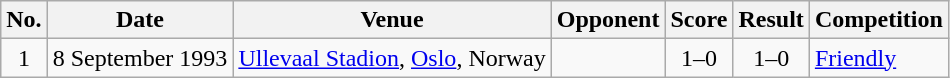<table class="wikitable sortable">
<tr>
<th scope="col">No.</th>
<th scope="col">Date</th>
<th scope="col">Venue</th>
<th scope="col">Opponent</th>
<th scope="col">Score</th>
<th scope="col">Result</th>
<th scope="col">Competition</th>
</tr>
<tr>
<td align="center">1</td>
<td>8 September 1993</td>
<td><a href='#'>Ullevaal Stadion</a>, <a href='#'>Oslo</a>, Norway</td>
<td></td>
<td align="center">1–0</td>
<td align="center">1–0</td>
<td><a href='#'>Friendly</a></td>
</tr>
</table>
